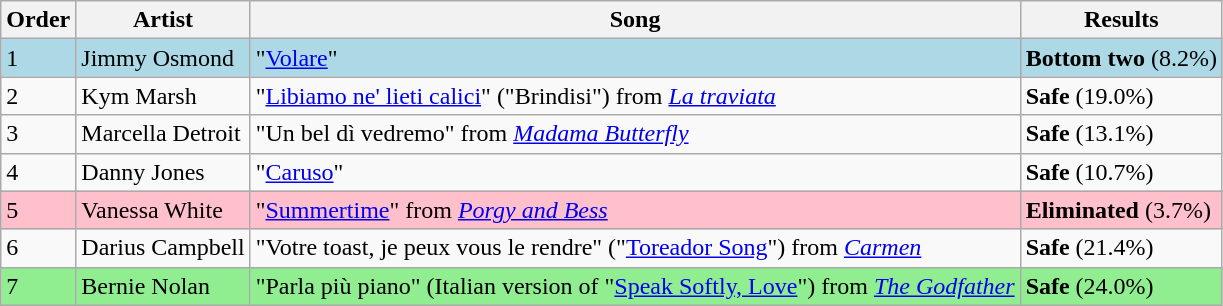<table class="wikitable">
<tr>
<th>Order</th>
<th>Artist</th>
<th>Song</th>
<th>Results</th>
</tr>
<tr bgcolor="lightblue">
<td>1</td>
<td>Jimmy Osmond</td>
<td>"<a href='#'>Volare</a>"</td>
<td><strong>Bottom two</strong> (8.2%)</td>
</tr>
<tr>
<td>2</td>
<td>Kym Marsh</td>
<td>"<a href='#'>Libiamo ne' lieti calici</a>" ("Brindisi") from <em><a href='#'>La traviata</a></em></td>
<td><strong>Safe</strong> (19.0%)</td>
</tr>
<tr>
<td>3</td>
<td>Marcella Detroit</td>
<td>"Un bel dì vedremo" from <em><a href='#'>Madama Butterfly</a></em></td>
<td><strong>Safe</strong> (13.1%)</td>
</tr>
<tr>
<td>4</td>
<td>Danny Jones</td>
<td>"<a href='#'>Caruso</a>"</td>
<td><strong>Safe</strong> (10.7%)</td>
</tr>
<tr bgcolor="#FFC0CB">
<td>5</td>
<td>Vanessa White</td>
<td>"<a href='#'>Summertime</a>" from <em><a href='#'>Porgy and Bess</a></em></td>
<td><strong>Eliminated</strong> (3.7%)</td>
</tr>
<tr>
<td>6</td>
<td>Darius Campbell</td>
<td>"Votre toast, je peux vous le rendre" ("<a href='#'>Toreador Song</a>") from <em><a href='#'>Carmen</a></em></td>
<td><strong>Safe</strong> (21.4%)</td>
</tr>
<tr bgcolor="lightgreen">
<td>7</td>
<td>Bernie Nolan</td>
<td>"Parla più piano" (Italian version of "<a href='#'>Speak Softly, Love</a>") from <em><a href='#'>The Godfather</a></em></td>
<td><strong>Safe</strong> (24.0%)</td>
</tr>
</table>
